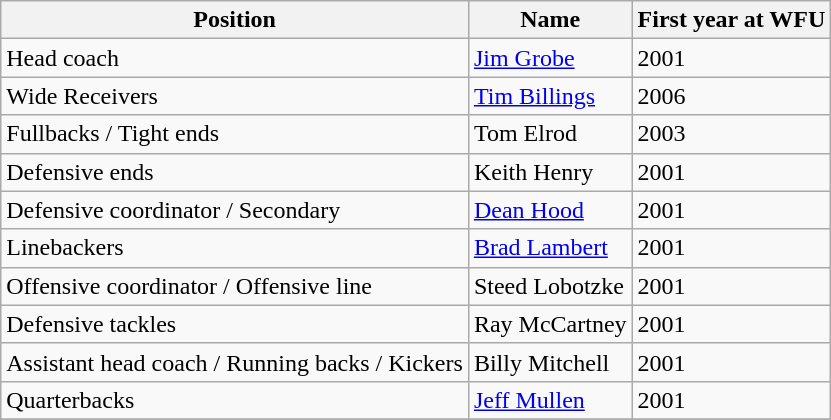<table class="wikitable">
<tr>
<th><strong>Position</strong></th>
<th><strong>Name</strong></th>
<th><strong>First year at WFU</strong></th>
</tr>
<tr>
<td>Head coach</td>
<td><a href='#'>Jim Grobe</a></td>
<td>2001</td>
</tr>
<tr>
<td>Wide Receivers</td>
<td><a href='#'>Tim Billings</a></td>
<td>2006</td>
</tr>
<tr>
<td>Fullbacks / Tight ends</td>
<td>Tom Elrod</td>
<td>2003</td>
</tr>
<tr>
<td>Defensive ends</td>
<td>Keith Henry</td>
<td>2001</td>
</tr>
<tr>
<td>Defensive coordinator / Secondary</td>
<td><a href='#'>Dean Hood</a></td>
<td>2001</td>
</tr>
<tr>
<td>Linebackers</td>
<td><a href='#'>Brad Lambert</a></td>
<td>2001</td>
</tr>
<tr>
<td>Offensive coordinator / Offensive line</td>
<td>Steed Lobotzke</td>
<td>2001</td>
</tr>
<tr>
<td>Defensive tackles</td>
<td>Ray McCartney</td>
<td>2001</td>
</tr>
<tr>
<td>Assistant head coach / Running backs / Kickers</td>
<td>Billy Mitchell</td>
<td>2001</td>
</tr>
<tr>
<td>Quarterbacks</td>
<td><a href='#'>Jeff Mullen</a></td>
<td>2001</td>
</tr>
<tr>
</tr>
</table>
